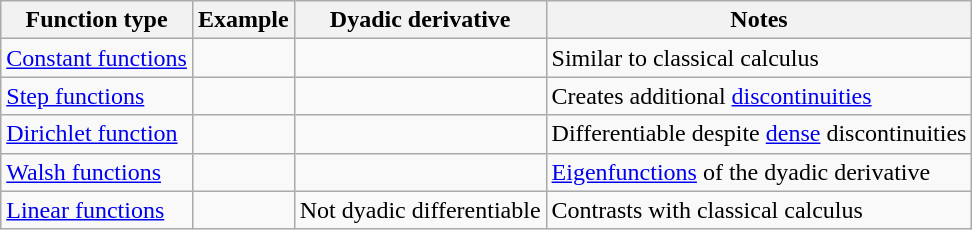<table class="wikitable">
<tr>
<th>Function type</th>
<th>Example</th>
<th>Dyadic derivative</th>
<th>Notes</th>
</tr>
<tr>
<td><a href='#'>Constant functions</a></td>
<td></td>
<td></td>
<td>Similar to classical calculus</td>
</tr>
<tr>
<td><a href='#'>Step functions</a></td>
<td></td>
<td></td>
<td>Creates additional <a href='#'>discontinuities</a></td>
</tr>
<tr>
<td><a href='#'>Dirichlet function</a></td>
<td></td>
<td></td>
<td>Differentiable despite <a href='#'>dense</a> discontinuities</td>
</tr>
<tr>
<td><a href='#'>Walsh functions</a></td>
<td></td>
<td></td>
<td><a href='#'>Eigenfunctions</a> of the dyadic derivative</td>
</tr>
<tr>
<td><a href='#'>Linear functions</a></td>
<td></td>
<td>Not dyadic differentiable</td>
<td>Contrasts with classical calculus</td>
</tr>
</table>
